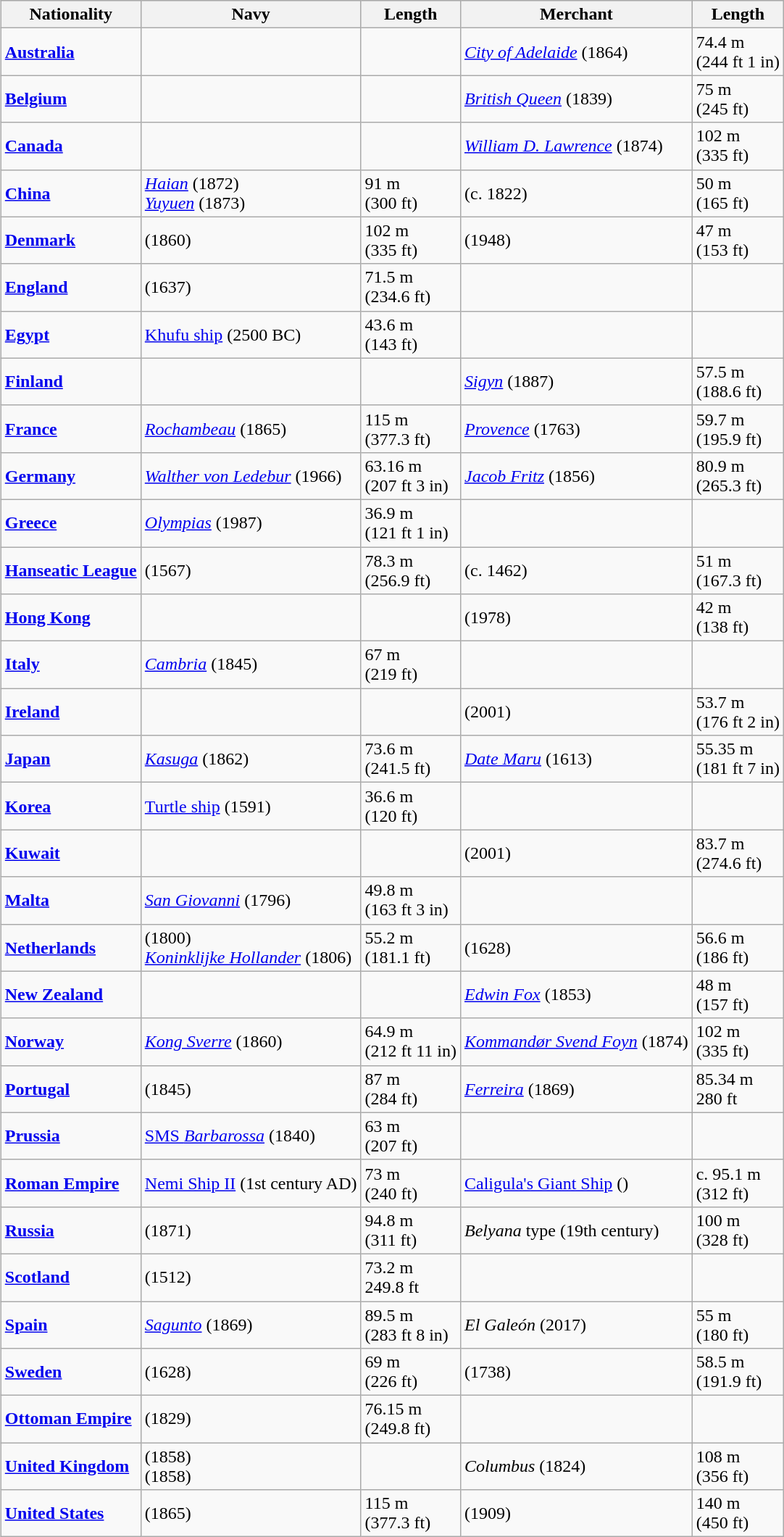<table class="sortable wikitable" style="margin:1px; border:1px solid #ccc;">
<tr style="vertical-align:top; text-align:left; background:#ccc;">
<th>Nationality</th>
<th>Navy</th>
<th>Length</th>
<th>Merchant</th>
<th>Length</th>
</tr>
<tr>
<td><strong><a href='#'>Australia</a></strong></td>
<td></td>
<td></td>
<td> <em><a href='#'>City of Adelaide</a></em> (1864)</td>
<td>74.4 m<br>(244 ft 1 in)</td>
</tr>
<tr>
<td><strong><a href='#'>Belgium</a></strong></td>
<td></td>
<td></td>
<td> <em><a href='#'>British Queen</a></em> (1839)</td>
<td>75 m<br>(245 ft)</td>
</tr>
<tr>
<td><strong><a href='#'>Canada</a></strong></td>
<td></td>
<td></td>
<td> <em><a href='#'>William D. Lawrence</a></em> (1874)</td>
<td>102 m<br>(335 ft)</td>
</tr>
<tr>
<td><strong><a href='#'>China</a></strong></td>
<td> <em><a href='#'>Haian</a></em> (1872)<br> <em><a href='#'>Yuyuen</a></em> (1873)</td>
<td>91 m<br>(300 ft)</td>
<td>  (c. 1822)</td>
<td>50 m<br>(165 ft)</td>
</tr>
<tr>
<td><strong><a href='#'>Denmark</a></strong></td>
<td>  (1860)</td>
<td>102 m<br>(335 ft)</td>
<td>  (1948)</td>
<td>47 m<br>(153 ft)</td>
</tr>
<tr>
<td><strong><a href='#'>England</a></strong></td>
<td>  (1637)</td>
<td>71.5 m<br>(234.6 ft)</td>
<td></td>
<td></td>
</tr>
<tr>
<td><strong><a href='#'>Egypt</a></strong></td>
<td> <a href='#'>Khufu ship</a> (2500 BC)</td>
<td>43.6 m<br>(143 ft)</td>
<td></td>
<td></td>
</tr>
<tr>
<td><strong><a href='#'>Finland</a></strong></td>
<td></td>
<td></td>
<td> <em><a href='#'>Sigyn</a></em> (1887)</td>
<td>57.5 m<br>(188.6 ft)</td>
</tr>
<tr>
<td><strong><a href='#'>France</a></strong></td>
<td> <em><a href='#'>Rochambeau</a></em> (1865)</td>
<td>115 m<br>(377.3 ft)</td>
<td> <em><a href='#'>Provence</a></em> (1763)</td>
<td>59.7 m<br>(195.9 ft)</td>
</tr>
<tr>
<td><strong><a href='#'>Germany</a></strong></td>
<td> <em><a href='#'>Walther von Ledebur</a></em> (1966)</td>
<td>63.16 m<br>(207 ft 3 in)</td>
<td> <em><a href='#'>Jacob Fritz</a></em> (1856)</td>
<td>80.9 m<br>(265.3 ft)</td>
</tr>
<tr>
<td><strong><a href='#'>Greece</a></strong></td>
<td> <em><a href='#'>Olympias</a></em> (1987)</td>
<td>36.9 m<br>(121 ft 1 in)</td>
<td></td>
<td></td>
</tr>
<tr>
<td><strong><a href='#'>Hanseatic League</a></strong></td>
<td>  (1567)</td>
<td>78.3 m<br>(256.9 ft)</td>
<td>  (c. 1462)</td>
<td>51 m<br>(167.3 ft)</td>
</tr>
<tr>
<td><strong><a href='#'>Hong Kong</a></strong></td>
<td></td>
<td></td>
<td>  (1978)</td>
<td>42 m<br>(138 ft)</td>
</tr>
<tr>
<td><strong><a href='#'>Italy</a></strong></td>
<td> <em><a href='#'>Cambria</a></em> (1845)</td>
<td>67 m<br>(219 ft)</td>
<td></td>
<td></td>
</tr>
<tr>
<td><strong><a href='#'>Ireland</a></strong></td>
<td></td>
<td></td>
<td>  (2001)</td>
<td>53.7 m<br>(176 ft 2 in)</td>
</tr>
<tr>
<td><strong><a href='#'>Japan</a></strong></td>
<td> <em><a href='#'>Kasuga</a></em> (1862)</td>
<td>73.6 m<br>(241.5 ft)</td>
<td> <em><a href='#'>Date Maru</a></em> (1613)</td>
<td>55.35 m<br>(181 ft 7 in)</td>
</tr>
<tr>
<td><strong><a href='#'>Korea</a></strong></td>
<td> <a href='#'>Turtle ship</a> (1591)</td>
<td>36.6 m<br>(120 ft)</td>
<td></td>
<td></td>
</tr>
<tr>
<td><strong><a href='#'>Kuwait</a></strong></td>
<td></td>
<td></td>
<td>  (2001)</td>
<td>83.7 m<br>(274.6 ft)</td>
</tr>
<tr>
<td><strong><a href='#'>Malta</a></strong></td>
<td> <em><a href='#'>San Giovanni</a></em> (1796)</td>
<td>49.8 m<br>(163 ft 3 in)</td>
<td></td>
<td></td>
</tr>
<tr>
<td><strong><a href='#'>Netherlands</a></strong></td>
<td>  (1800)<br> <em><a href='#'>Koninklijke Hollander</a></em> (1806)</td>
<td>55.2 m<br>(181.1 ft)</td>
<td>  (1628)</td>
<td>56.6 m<br>(186 ft)</td>
</tr>
<tr>
<td><strong><a href='#'>New Zealand</a></strong></td>
<td></td>
<td></td>
<td> <em><a href='#'>Edwin Fox</a></em> (1853)</td>
<td>48 m<br>(157 ft)</td>
</tr>
<tr>
<td><strong><a href='#'>Norway</a></strong></td>
<td> <em><a href='#'>Kong Sverre</a></em> (1860)</td>
<td>64.9 m<br>(212 ft 11 in)</td>
<td> <em><a href='#'>Kommandør Svend Foyn</a></em> (1874)</td>
<td>102 m<br>(335 ft)</td>
</tr>
<tr>
<td><strong><a href='#'>Portugal</a></strong></td>
<td>  (1845)</td>
<td>87 m<br>(284 ft)</td>
<td> <em><a href='#'>Ferreira</a></em> (1869)</td>
<td>85.34 m<br>280 ft</td>
</tr>
<tr>
<td><strong><a href='#'>Prussia</a></strong></td>
<td> <a href='#'>SMS <em>Barbarossa</em></a> (1840)</td>
<td>63 m<br>(207 ft)</td>
<td></td>
<td></td>
</tr>
<tr>
<td><strong><a href='#'>Roman Empire</a></strong></td>
<td><a href='#'>Nemi Ship II</a> (1st century AD)</td>
<td>73 m<br>(240 ft)</td>
<td><a href='#'>Caligula's Giant Ship</a> ()</td>
<td>c. 95.1 m<br>(312 ft)</td>
</tr>
<tr>
<td><strong><a href='#'>Russia</a></strong></td>
<td>  (1871)</td>
<td>94.8 m<br>(311 ft)</td>
<td> <em>Belyana</em> type (19th century)</td>
<td>100 m<br>(328 ft)</td>
</tr>
<tr>
<td><strong><a href='#'>Scotland</a></strong></td>
<td>  (1512)</td>
<td>73.2 m<br>249.8 ft</td>
<td></td>
<td></td>
</tr>
<tr>
<td><strong><a href='#'>Spain</a></strong></td>
<td> <em><a href='#'>Sagunto</a></em> (1869)</td>
<td>89.5 m<br>(283 ft 8 in)</td>
<td> <em>El Galeón</em> (2017)</td>
<td>55 m<br>(180 ft)</td>
</tr>
<tr>
<td><strong><a href='#'>Sweden</a></strong></td>
<td>  (1628)</td>
<td>69 m<br>(226 ft)</td>
<td>  (1738)</td>
<td>58.5 m<br>(191.9 ft)</td>
</tr>
<tr>
<td><strong><a href='#'>Ottoman Empire</a></strong></td>
<td>  (1829)</td>
<td>76.15 m<br>(249.8 ft)</td>
<td></td>
<td></td>
</tr>
<tr>
<td><strong><a href='#'>United Kingdom</a></strong></td>
<td>  (1858)<br>  (1858)</td>
<td></td>
<td> <em>Columbus</em> (1824)</td>
<td>108 m<br>(356 ft)</td>
</tr>
<tr>
<td><strong><a href='#'>United States</a></strong></td>
<td>  (1865)</td>
<td>115 m<br>(377.3 ft)</td>
<td>  (1909)</td>
<td>140 m<br>(450 ft)</td>
</tr>
</table>
